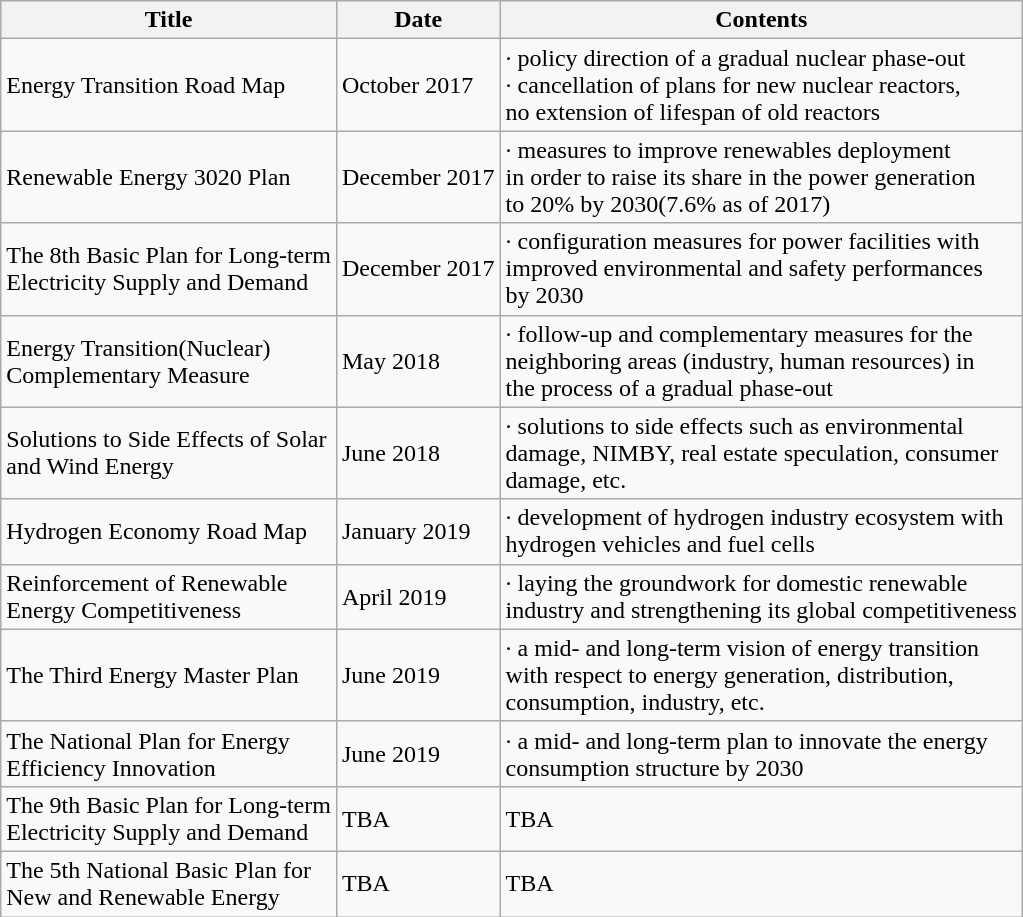<table class="wikitable collapsible collapsed floatright" style="min-width:250px">
<tr>
<th>Title</th>
<th>Date</th>
<th>Contents</th>
</tr>
<tr>
<td>Energy Transition Road Map</td>
<td>October 2017</td>
<td>· policy direction of a gradual nuclear phase-out<br>· cancellation of plans for new nuclear reactors,<br>no extension of lifespan of old reactors</td>
</tr>
<tr>
<td>Renewable Energy 3020 Plan</td>
<td>December 2017</td>
<td>· measures to improve renewables deployment<br>in order to raise its share in the power generation<br>to 20% by 2030(7.6% as of 2017)</td>
</tr>
<tr>
<td>The 8th Basic Plan for Long-term<br>Electricity Supply and Demand</td>
<td>December 2017</td>
<td>· configuration measures for power facilities with<br>improved environmental and safety performances<br>by 2030</td>
</tr>
<tr>
<td>Energy Transition(Nuclear)<br>Complementary Measure</td>
<td>May 2018</td>
<td>· follow-up and complementary measures for the<br>neighboring areas (industry, human resources) in<br>the process of a gradual phase-out</td>
</tr>
<tr>
<td>Solutions to Side Effects of Solar<br>and Wind Energy</td>
<td>June 2018</td>
<td>· solutions to side effects such as environmental<br>damage, NIMBY, real estate speculation, consumer<br>damage, etc.</td>
</tr>
<tr>
<td>Hydrogen Economy Road Map</td>
<td>January 2019</td>
<td>· development of hydrogen industry ecosystem with<br>hydrogen vehicles and fuel cells</td>
</tr>
<tr>
<td>Reinforcement of Renewable<br>Energy Competitiveness</td>
<td>April 2019</td>
<td>· laying the groundwork for domestic renewable<br>industry and strengthening its global competitiveness</td>
</tr>
<tr>
<td>The Third Energy Master Plan</td>
<td>June 2019</td>
<td>· a mid- and long-term vision of energy transition<br>with respect to energy generation, distribution,<br>consumption, industry, etc.</td>
</tr>
<tr>
<td>The National Plan for Energy<br>Efficiency Innovation</td>
<td>June 2019</td>
<td>· a mid- and long-term plan to innovate the energy<br>consumption structure by 2030</td>
</tr>
<tr>
<td>The 9th Basic Plan for Long-term<br>Electricity Supply and Demand</td>
<td>TBA</td>
<td>TBA</td>
</tr>
<tr>
<td>The 5th National Basic Plan for<br>New and Renewable Energy</td>
<td>TBA</td>
<td>TBA</td>
</tr>
</table>
